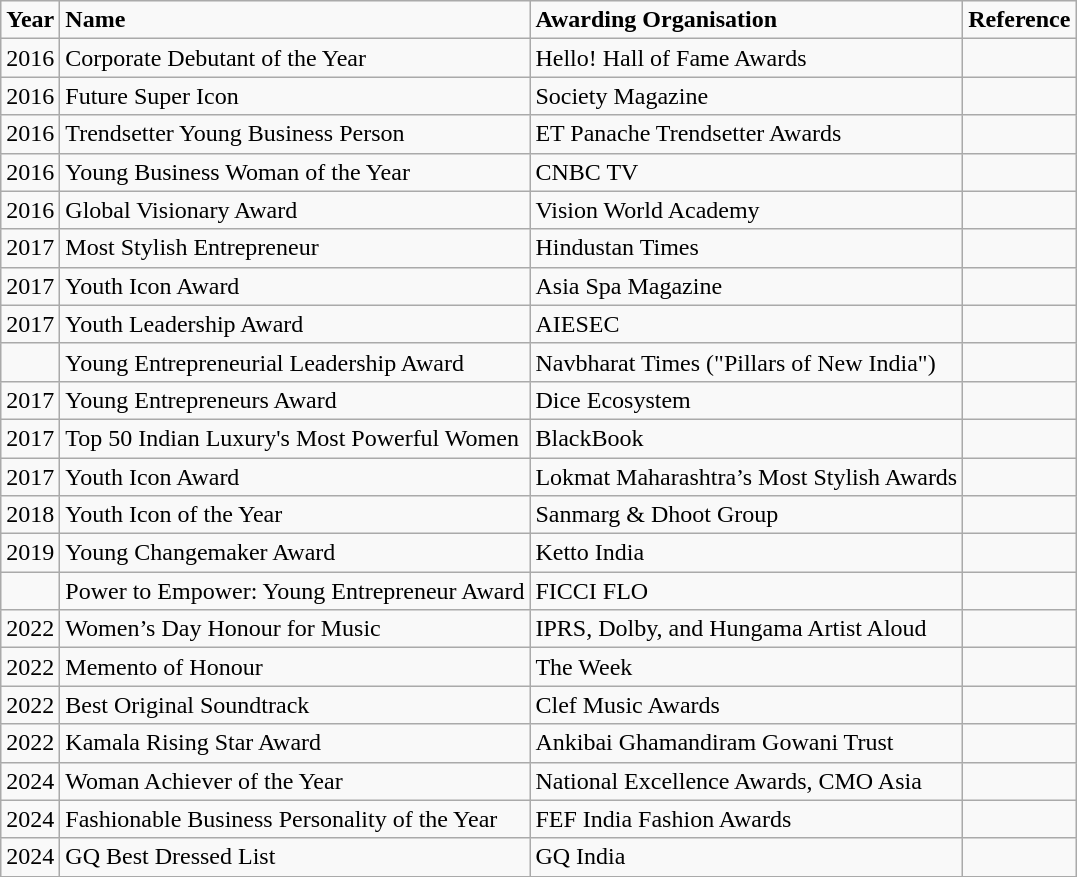<table class="wikitable">
<tr>
<td><strong>Year</strong></td>
<td><strong>Name</strong></td>
<td><strong>Awarding Organisation</strong></td>
<td><strong>Reference</strong></td>
</tr>
<tr>
<td align="right">2016</td>
<td>Corporate Debutant of the Year</td>
<td>Hello! Hall of Fame Awards</td>
<td></td>
</tr>
<tr>
<td align="right">2016</td>
<td>Future Super Icon</td>
<td>Society Magazine</td>
<td></td>
</tr>
<tr>
<td align="right">2016</td>
<td>Trendsetter Young Business Person</td>
<td>ET Panache Trendsetter Awards</td>
<td></td>
</tr>
<tr>
<td align="right">2016</td>
<td>Young Business Woman of the Year</td>
<td>CNBC TV</td>
<td></td>
</tr>
<tr>
<td align="right">2016</td>
<td>Global Visionary Award</td>
<td>Vision World Academy</td>
<td></td>
</tr>
<tr>
<td align="right">2017</td>
<td>Most Stylish Entrepreneur</td>
<td>Hindustan Times</td>
<td></td>
</tr>
<tr>
<td align="right">2017</td>
<td>Youth Icon Award</td>
<td>Asia Spa Magazine</td>
<td></td>
</tr>
<tr>
<td align="right">2017</td>
<td>Youth Leadership Award</td>
<td>AIESEC</td>
<td></td>
</tr>
<tr>
<td align="right"></td>
<td>Young Entrepreneurial Leadership Award</td>
<td>Navbharat Times ("Pillars of New India")</td>
<td></td>
</tr>
<tr>
<td align="right">2017</td>
<td>Young Entrepreneurs Award</td>
<td>Dice Ecosystem</td>
<td></td>
</tr>
<tr>
<td align="right">2017</td>
<td>Top 50 Indian Luxury's Most Powerful Women</td>
<td>BlackBook</td>
<td></td>
</tr>
<tr>
<td align="right">2017</td>
<td>Youth Icon Award</td>
<td>Lokmat Maharashtra’s Most Stylish Awards</td>
<td></td>
</tr>
<tr>
<td>2018</td>
<td>Youth Icon of the Year</td>
<td>Sanmarg & Dhoot Group</td>
<td></td>
</tr>
<tr>
<td align="right">2019</td>
<td>Young Changemaker Award</td>
<td>Ketto India</td>
<td></td>
</tr>
<tr>
<td align="right"></td>
<td>Power to Empower: Young Entrepreneur Award</td>
<td>FICCI FLO</td>
<td></td>
</tr>
<tr>
<td align="right">2022</td>
<td>Women’s Day Honour for Music</td>
<td>IPRS, Dolby, and Hungama Artist Aloud</td>
<td></td>
</tr>
<tr>
<td align="right">2022</td>
<td>Memento of Honour</td>
<td>The Week</td>
<td></td>
</tr>
<tr>
<td align="right">2022</td>
<td>Best Original Soundtrack</td>
<td>Clef Music Awards</td>
<td></td>
</tr>
<tr>
<td align="right">2022</td>
<td>Kamala Rising Star Award</td>
<td>Ankibai Ghamandiram Gowani Trust</td>
<td></td>
</tr>
<tr>
<td align="right">2024</td>
<td>Woman Achiever of the Year</td>
<td>National Excellence Awards, CMO Asia</td>
<td></td>
</tr>
<tr>
<td align="right">2024</td>
<td>Fashionable Business Personality of the Year</td>
<td>FEF India Fashion Awards</td>
<td></td>
</tr>
<tr>
<td align="right">2024</td>
<td>GQ Best Dressed List</td>
<td>GQ India</td>
<td></td>
</tr>
</table>
